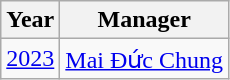<table class="wikitable">
<tr>
<th>Year</th>
<th>Manager</th>
</tr>
<tr>
<td align=center><a href='#'>2023</a></td>
<td> <a href='#'>Mai Đức Chung</a></td>
</tr>
</table>
